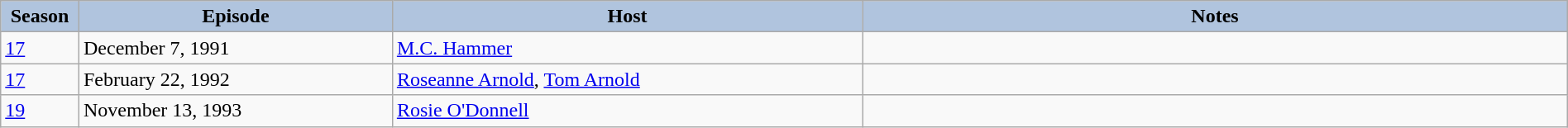<table class="wikitable" style="width:100%;">
<tr>
<th style="background:#B0C4DE;" width="5%">Season</th>
<th style="background:#B0C4DE;" width="20%">Episode</th>
<th style="background:#B0C4DE;" width="30%">Host</th>
<th style="background:#B0C4DE;" width="45%">Notes</th>
</tr>
<tr>
<td><a href='#'>17</a></td>
<td>December 7, 1991</td>
<td><a href='#'>M.C. Hammer</a></td>
<td></td>
</tr>
<tr>
<td><a href='#'>17</a></td>
<td>February 22, 1992</td>
<td><a href='#'>Roseanne Arnold</a>, <a href='#'>Tom Arnold</a></td>
<td></td>
</tr>
<tr>
<td><a href='#'>19</a></td>
<td>November 13, 1993</td>
<td><a href='#'>Rosie O'Donnell</a></td>
<td></td>
</tr>
</table>
